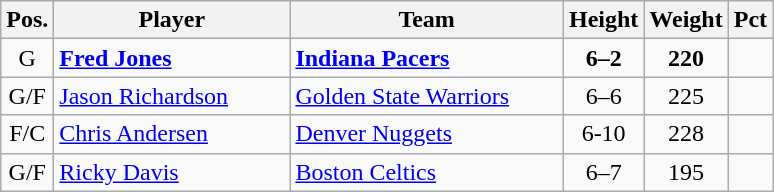<table class="wikitable">
<tr>
<th>Pos.</th>
<th style="width:150px;">Player</th>
<th width=175>Team</th>
<th>Height</th>
<th>Weight</th>
<th>Pct</th>
</tr>
<tr>
<td style="text-align:center">G</td>
<td><strong><a href='#'>Fred Jones</a></strong></td>
<td><strong><a href='#'>Indiana Pacers</a></strong></td>
<td align=center><strong>6–2</strong></td>
<td align=center><strong>220</strong></td>
<td align=center></td>
</tr>
<tr>
<td style="text-align:center">G/F</td>
<td><a href='#'>Jason Richardson</a></td>
<td><a href='#'>Golden State Warriors</a></td>
<td align=center>6–6</td>
<td align=center>225</td>
<td align=center></td>
</tr>
<tr>
<td style="text-align:center">F/C</td>
<td><a href='#'>Chris Andersen</a></td>
<td><a href='#'>Denver Nuggets</a></td>
<td align=center>6-10</td>
<td align=center>228</td>
<td align=center></td>
</tr>
<tr>
<td style="text-align:center">G/F</td>
<td><a href='#'>Ricky Davis</a></td>
<td><a href='#'>Boston Celtics</a></td>
<td align=center>6–7</td>
<td align=center>195</td>
<td></td>
</tr>
</table>
